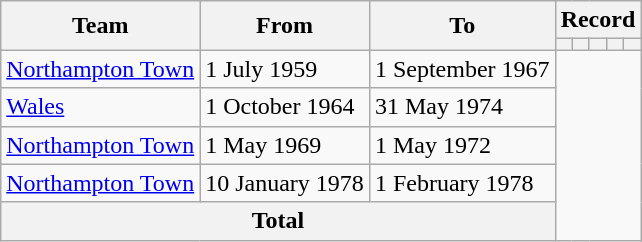<table class=wikitable style="text-align: center">
<tr>
<th rowspan=2>Team</th>
<th rowspan=2>From</th>
<th rowspan=2>To</th>
<th colspan=5>Record</th>
</tr>
<tr>
<th></th>
<th></th>
<th></th>
<th></th>
<th></th>
</tr>
<tr>
<td align=left><a href='#'>Northampton Town</a></td>
<td align=left>1 July 1959</td>
<td align=left>1 September 1967<br></td>
</tr>
<tr>
<td align=left><a href='#'>Wales</a></td>
<td align=left>1 October 1964</td>
<td align=left>31 May 1974<br></td>
</tr>
<tr>
<td align=left><a href='#'>Northampton Town</a></td>
<td align=left>1 May 1969</td>
<td align=left>1 May 1972<br></td>
</tr>
<tr>
<td align=left><a href='#'>Northampton Town</a></td>
<td align=left>10 January 1978</td>
<td align=left>1 February 1978<br></td>
</tr>
<tr>
<th colspan=3>Total<br></th>
</tr>
</table>
